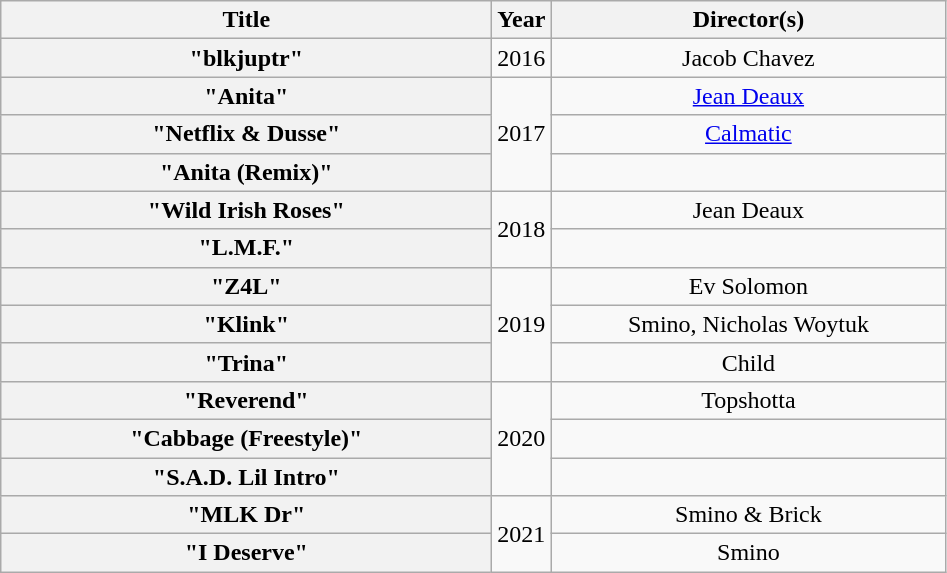<table class="wikitable plainrowheaders" style="text-align:center;">
<tr>
<th style="width:20em;">Title</th>
<th>Year</th>
<th style="width:16em;">Director(s)</th>
</tr>
<tr>
<th scope="row">"blkjuptr"</th>
<td>2016</td>
<td>Jacob Chavez</td>
</tr>
<tr>
<th scope="row">"Anita"</th>
<td rowspan="3">2017</td>
<td><a href='#'>Jean Deaux</a></td>
</tr>
<tr>
<th scope="row">"Netflix & Dusse"</th>
<td><a href='#'>Calmatic</a></td>
</tr>
<tr>
<th scope="row">"Anita (Remix)"<br></th>
<td></td>
</tr>
<tr>
<th scope="row">"Wild Irish Roses"</th>
<td rowspan="2">2018</td>
<td>Jean Deaux</td>
</tr>
<tr>
<th scope="row">"L.M.F."</th>
<td></td>
</tr>
<tr>
<th scope="row">"Z4L"<br></th>
<td rowspan="3">2019</td>
<td>Ev Solomon</td>
</tr>
<tr>
<th scope="row">"Klink"</th>
<td>Smino, Nicholas Woytuk</td>
</tr>
<tr>
<th scope="row">"Trina"</th>
<td>Child</td>
</tr>
<tr>
<th scope="row">"Reverend"</th>
<td rowspan="3">2020</td>
<td>Topshotta</td>
</tr>
<tr>
<th scope="row">"Cabbage (Freestyle)"</th>
<td></td>
</tr>
<tr>
<th scope="row">"S.A.D. Lil Intro"</th>
<td></td>
</tr>
<tr>
<th scope="row">"MLK Dr"</th>
<td rowspan="2">2021</td>
<td>Smino & Brick</td>
</tr>
<tr>
<th scope="row">"I Deserve"<br></th>
<td>Smino</td>
</tr>
</table>
